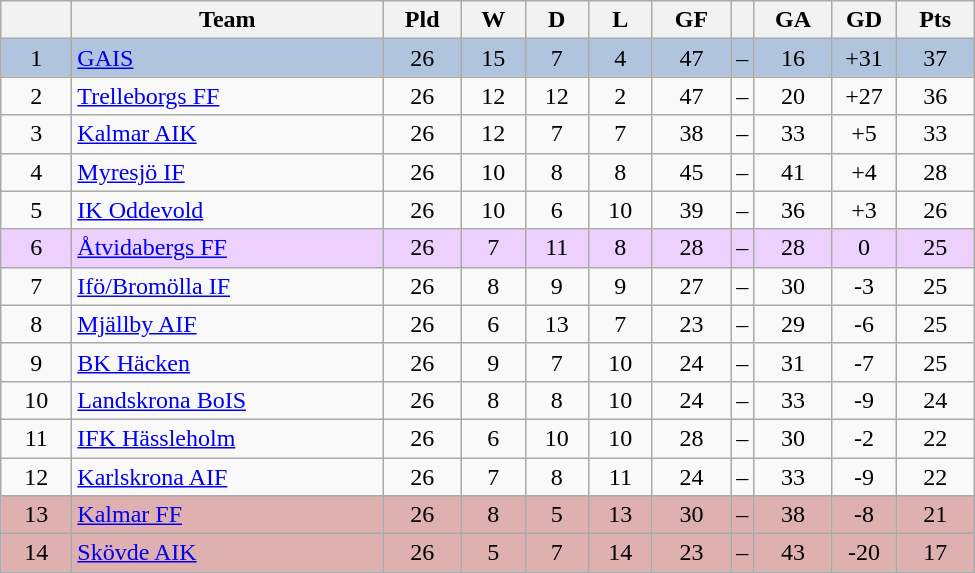<table class="wikitable" style="text-align: center">
<tr>
<th style="width: 40px;"></th>
<th style="width: 200px;">Team</th>
<th style="width: 45px;">Pld</th>
<th style="width: 35px;">W</th>
<th style="width: 35px;">D</th>
<th style="width: 35px;">L</th>
<th style="width: 45px;">GF</th>
<th></th>
<th style="width: 45px;">GA</th>
<th style="width: 35px;">GD</th>
<th style="width: 45px;">Pts</th>
</tr>
<tr style="background: #b0c4de">
<td>1</td>
<td style="text-align: left;"><a href='#'>GAIS</a></td>
<td>26</td>
<td>15</td>
<td>7</td>
<td>4</td>
<td>47</td>
<td>–</td>
<td>16</td>
<td>+31</td>
<td>37</td>
</tr>
<tr>
<td>2</td>
<td style="text-align: left;"><a href='#'>Trelleborgs FF</a></td>
<td>26</td>
<td>12</td>
<td>12</td>
<td>2</td>
<td>47</td>
<td>–</td>
<td>20</td>
<td>+27</td>
<td>36</td>
</tr>
<tr>
<td>3</td>
<td style="text-align: left;"><a href='#'>Kalmar AIK</a></td>
<td>26</td>
<td>12</td>
<td>7</td>
<td>7</td>
<td>38</td>
<td>–</td>
<td>33</td>
<td>+5</td>
<td>33</td>
</tr>
<tr>
<td>4</td>
<td style="text-align: left;"><a href='#'>Myresjö IF</a></td>
<td>26</td>
<td>10</td>
<td>8</td>
<td>8</td>
<td>45</td>
<td>–</td>
<td>41</td>
<td>+4</td>
<td>28</td>
</tr>
<tr>
<td>5</td>
<td style="text-align: left;"><a href='#'>IK Oddevold</a></td>
<td>26</td>
<td>10</td>
<td>6</td>
<td>10</td>
<td>39</td>
<td>–</td>
<td>36</td>
<td>+3</td>
<td>26</td>
</tr>
<tr style="background: #ecd1ff">
<td>6</td>
<td style="text-align: left;"><a href='#'>Åtvidabergs FF</a></td>
<td>26</td>
<td>7</td>
<td>11</td>
<td>8</td>
<td>28</td>
<td>–</td>
<td>28</td>
<td>0</td>
<td>25</td>
</tr>
<tr>
<td>7</td>
<td style="text-align: left;"><a href='#'>Ifö/Bromölla IF</a></td>
<td>26</td>
<td>8</td>
<td>9</td>
<td>9</td>
<td>27</td>
<td>–</td>
<td>30</td>
<td>-3</td>
<td>25</td>
</tr>
<tr>
<td>8</td>
<td style="text-align: left;"><a href='#'>Mjällby AIF</a></td>
<td>26</td>
<td>6</td>
<td>13</td>
<td>7</td>
<td>23</td>
<td>–</td>
<td>29</td>
<td>-6</td>
<td>25</td>
</tr>
<tr>
<td>9</td>
<td style="text-align: left;"><a href='#'>BK Häcken</a></td>
<td>26</td>
<td>9</td>
<td>7</td>
<td>10</td>
<td>24</td>
<td>–</td>
<td>31</td>
<td>-7</td>
<td>25</td>
</tr>
<tr>
<td>10</td>
<td style="text-align: left;"><a href='#'>Landskrona BoIS</a></td>
<td>26</td>
<td>8</td>
<td>8</td>
<td>10</td>
<td>24</td>
<td>–</td>
<td>33</td>
<td>-9</td>
<td>24</td>
</tr>
<tr>
<td>11</td>
<td style="text-align: left;"><a href='#'>IFK Hässleholm</a></td>
<td>26</td>
<td>6</td>
<td>10</td>
<td>10</td>
<td>28</td>
<td>–</td>
<td>30</td>
<td>-2</td>
<td>22</td>
</tr>
<tr>
<td>12</td>
<td style="text-align: left;"><a href='#'>Karlskrona AIF</a></td>
<td>26</td>
<td>7</td>
<td>8</td>
<td>11</td>
<td>24</td>
<td>–</td>
<td>33</td>
<td>-9</td>
<td>22</td>
</tr>
<tr style="background: #deb0b0">
<td>13</td>
<td style="text-align: left;"><a href='#'>Kalmar FF</a></td>
<td>26</td>
<td>8</td>
<td>5</td>
<td>13</td>
<td>30</td>
<td>–</td>
<td>38</td>
<td>-8</td>
<td>21</td>
</tr>
<tr style="background: #deb0b0">
<td>14</td>
<td style="text-align: left;"><a href='#'>Skövde AIK</a></td>
<td>26</td>
<td>5</td>
<td>7</td>
<td>14</td>
<td>23</td>
<td>–</td>
<td>43</td>
<td>-20</td>
<td>17</td>
</tr>
</table>
